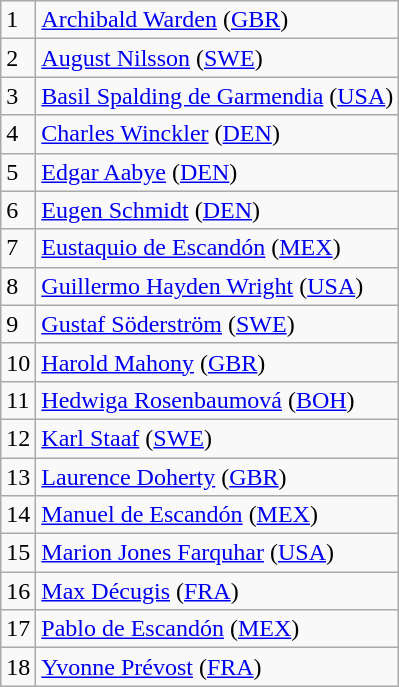<table class="wikitable">
<tr>
<td>1</td>
<td><a href='#'>Archibald Warden</a> (<a href='#'>GBR</a>)</td>
</tr>
<tr>
<td>2</td>
<td><a href='#'>August Nilsson</a> (<a href='#'>SWE</a>)</td>
</tr>
<tr>
<td>3</td>
<td><a href='#'>Basil Spalding de Garmendia</a> (<a href='#'>USA</a>)</td>
</tr>
<tr>
<td>4</td>
<td><a href='#'>Charles Winckler</a> (<a href='#'>DEN</a>)</td>
</tr>
<tr>
<td>5</td>
<td><a href='#'>Edgar Aabye</a> (<a href='#'>DEN</a>)</td>
</tr>
<tr>
<td>6</td>
<td><a href='#'>Eugen Schmidt</a> (<a href='#'>DEN</a>)</td>
</tr>
<tr>
<td>7</td>
<td><a href='#'>Eustaquio de Escandón</a> (<a href='#'>MEX</a>)</td>
</tr>
<tr>
<td>8</td>
<td><a href='#'>Guillermo Hayden Wright</a> (<a href='#'>USA</a>)</td>
</tr>
<tr>
<td>9</td>
<td><a href='#'>Gustaf Söderström</a> (<a href='#'>SWE</a>)</td>
</tr>
<tr>
<td>10</td>
<td><a href='#'>Harold Mahony</a> (<a href='#'>GBR</a>)</td>
</tr>
<tr>
<td>11</td>
<td><a href='#'>Hedwiga Rosenbaumová</a> (<a href='#'>BOH</a>)</td>
</tr>
<tr>
<td>12</td>
<td><a href='#'>Karl Staaf</a> (<a href='#'>SWE</a>)</td>
</tr>
<tr>
<td>13</td>
<td><a href='#'>Laurence Doherty</a> (<a href='#'>GBR</a>)</td>
</tr>
<tr>
<td>14</td>
<td><a href='#'>Manuel de Escandón</a> (<a href='#'>MEX</a>)</td>
</tr>
<tr>
<td>15</td>
<td><a href='#'>Marion Jones Farquhar</a> (<a href='#'>USA</a>)</td>
</tr>
<tr>
<td>16</td>
<td><a href='#'>Max Décugis</a> (<a href='#'>FRA</a>)</td>
</tr>
<tr>
<td>17</td>
<td><a href='#'>Pablo de Escandón</a> (<a href='#'>MEX</a>)</td>
</tr>
<tr>
<td>18</td>
<td><a href='#'>Yvonne Prévost</a> (<a href='#'>FRA</a>)</td>
</tr>
</table>
